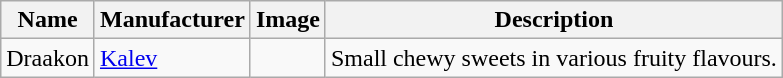<table class="wikitable sortable">
<tr>
<th>Name</th>
<th>Manufacturer</th>
<th class="unsortable">Image</th>
<th>Description</th>
</tr>
<tr>
<td>Draakon</td>
<td><a href='#'>Kalev</a></td>
<td></td>
<td>Small chewy sweets in various fruity flavours.</td>
</tr>
</table>
